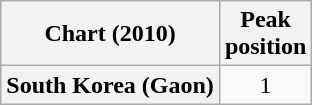<table class="wikitable plainrowheaders" style="text-align:center">
<tr>
<th scope="col">Chart (2010)</th>
<th scope="col">Peak<br>position</th>
</tr>
<tr>
<th scope="row">South Korea (Gaon)</th>
<td>1</td>
</tr>
</table>
